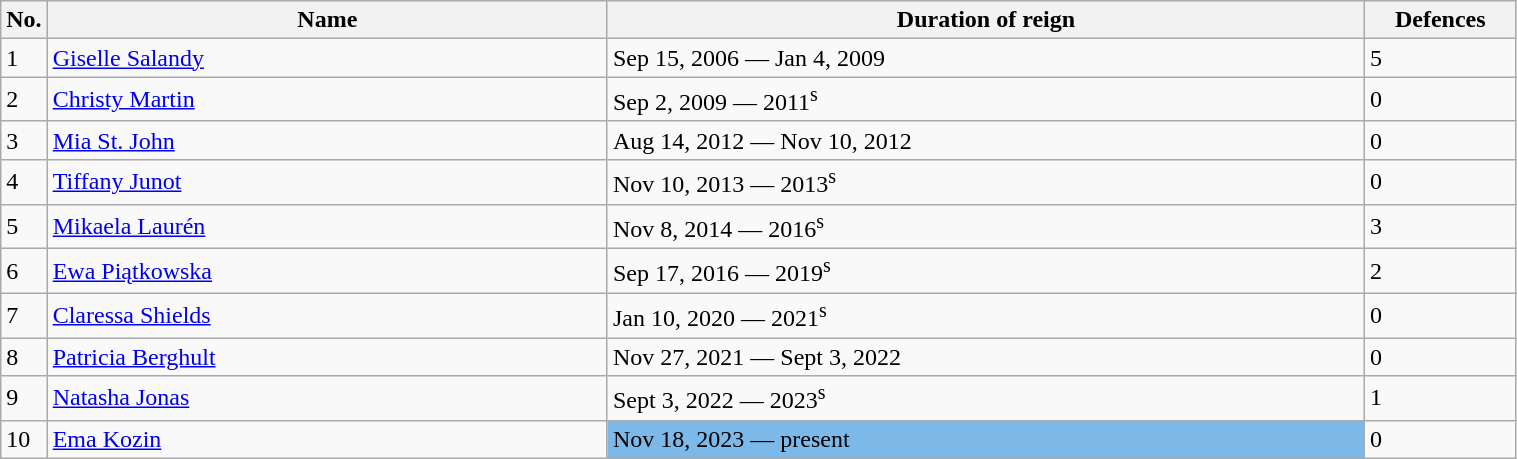<table class="wikitable" width=80%>
<tr>
<th width=3%>No.</th>
<th width=37%>Name</th>
<th width=50%>Duration of reign</th>
<th width=10%>Defences</th>
</tr>
<tr>
<td>1</td>
<td align=left> <a href='#'>Giselle Salandy</a></td>
<td>Sep 15, 2006 — Jan 4, 2009 </td>
<td>5</td>
</tr>
<tr>
<td>2</td>
<td align=left> <a href='#'>Christy Martin</a></td>
<td>Sep 2, 2009 — 2011<sup>s</sup></td>
<td>0</td>
</tr>
<tr>
<td>3</td>
<td align=left> <a href='#'>Mia St. John</a></td>
<td>Aug 14, 2012 — Nov 10, 2012</td>
<td>0</td>
</tr>
<tr>
<td>4</td>
<td align=left> <a href='#'>Tiffany Junot</a></td>
<td>Nov 10, 2013 — 2013<sup>s</sup></td>
<td>0</td>
</tr>
<tr>
<td>5</td>
<td align=left> <a href='#'>Mikaela Laurén</a></td>
<td>Nov 8, 2014 — 2016<sup>s</sup></td>
<td>3</td>
</tr>
<tr>
<td>6</td>
<td align=left> <a href='#'>Ewa Piątkowska</a></td>
<td>Sep 17, 2016 — 2019<sup>s</sup></td>
<td>2</td>
</tr>
<tr>
<td>7</td>
<td align=left> <a href='#'>Claressa Shields</a></td>
<td>Jan 10, 2020 — 2021<sup>s</sup></td>
<td>0</td>
</tr>
<tr>
<td>8</td>
<td align=left> <a href='#'>Patricia Berghult</a></td>
<td>Nov 27, 2021 — Sept 3, 2022</td>
<td>0</td>
</tr>
<tr>
<td>9</td>
<td align=left> <a href='#'>Natasha Jonas</a></td>
<td>Sept 3, 2022 — 2023<sup>s</sup></td>
<td>1</td>
</tr>
<tr>
<td>10</td>
<td align=left> <a href='#'>Ema Kozin</a></td>
<td style="background:#7CB9E8;" width=5px>Nov 18, 2023 — present</td>
<td>0</td>
</tr>
</table>
